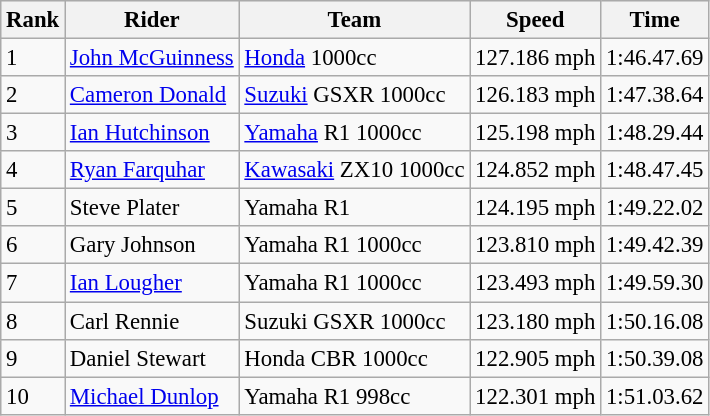<table class="wikitable" style="font-size: 95%;">
<tr style="background:#efefef;">
<th>Rank</th>
<th>Rider</th>
<th>Team</th>
<th>Speed</th>
<th>Time</th>
</tr>
<tr>
<td>1</td>
<td> <a href='#'>John McGuinness</a></td>
<td><a href='#'>Honda</a> 1000cc</td>
<td>127.186 mph</td>
<td>1:46.47.69</td>
</tr>
<tr>
<td>2</td>
<td> <a href='#'>Cameron Donald</a></td>
<td><a href='#'>Suzuki</a> GSXR 1000cc</td>
<td>126.183 mph</td>
<td>1:47.38.64</td>
</tr>
<tr>
<td>3</td>
<td> <a href='#'>Ian Hutchinson</a></td>
<td><a href='#'>Yamaha</a> R1 1000cc</td>
<td>125.198 mph</td>
<td>1:48.29.44</td>
</tr>
<tr>
<td>4</td>
<td> <a href='#'>Ryan Farquhar</a></td>
<td><a href='#'>Kawasaki</a> ZX10 1000cc</td>
<td>124.852 mph</td>
<td>1:48.47.45</td>
</tr>
<tr>
<td>5</td>
<td> Steve Plater</td>
<td>Yamaha R1</td>
<td>124.195 mph</td>
<td>1:49.22.02</td>
</tr>
<tr>
<td>6</td>
<td> Gary Johnson</td>
<td>Yamaha R1 1000cc</td>
<td>123.810 mph</td>
<td>1:49.42.39</td>
</tr>
<tr>
<td>7</td>
<td> <a href='#'>Ian Lougher</a></td>
<td>Yamaha R1 1000cc</td>
<td>123.493 mph</td>
<td>1:49.59.30</td>
</tr>
<tr>
<td>8</td>
<td> Carl Rennie</td>
<td>Suzuki GSXR 1000cc</td>
<td>123.180 mph</td>
<td>1:50.16.08</td>
</tr>
<tr>
<td>9</td>
<td> Daniel Stewart</td>
<td>Honda CBR 1000cc</td>
<td>122.905 mph</td>
<td>1:50.39.08</td>
</tr>
<tr>
<td>10</td>
<td> <a href='#'>Michael Dunlop</a></td>
<td>Yamaha R1 998cc</td>
<td>122.301 mph</td>
<td>1:51.03.62</td>
</tr>
</table>
